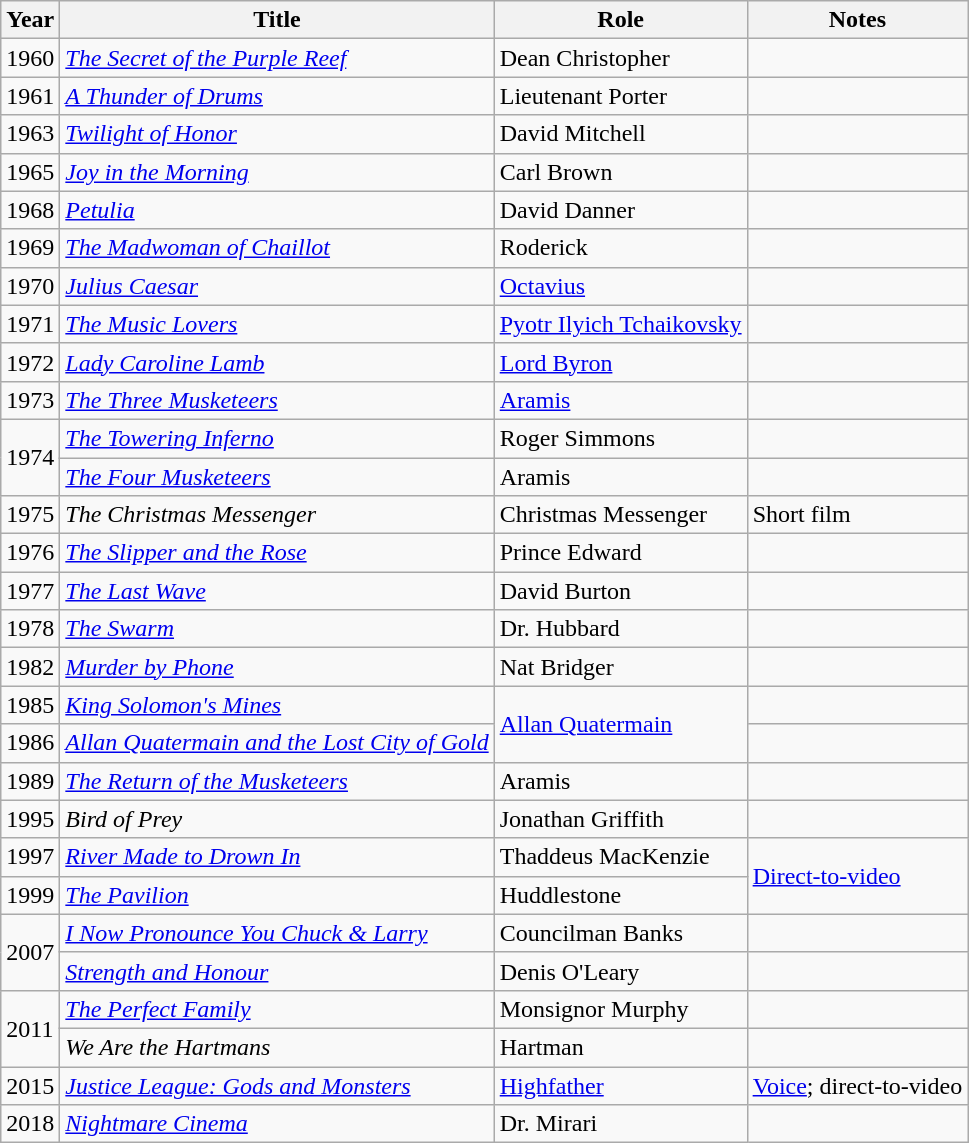<table class="wikitable sortable">
<tr>
<th>Year</th>
<th>Title</th>
<th>Role</th>
<th class="unsortable">Notes</th>
</tr>
<tr>
<td>1960</td>
<td><em><a href='#'>The Secret of the Purple Reef</a></em></td>
<td>Dean Christopher</td>
<td></td>
</tr>
<tr>
<td>1961</td>
<td><em><a href='#'>A Thunder of Drums</a></em></td>
<td>Lieutenant Porter</td>
<td></td>
</tr>
<tr>
<td>1963</td>
<td><em><a href='#'>Twilight of Honor</a></em></td>
<td>David Mitchell</td>
<td></td>
</tr>
<tr>
<td>1965</td>
<td><em><a href='#'>Joy in the Morning</a></em></td>
<td>Carl Brown</td>
<td></td>
</tr>
<tr>
<td>1968</td>
<td><em><a href='#'>Petulia</a></em></td>
<td>David Danner</td>
<td></td>
</tr>
<tr>
<td>1969</td>
<td><em><a href='#'>The Madwoman of Chaillot</a></em></td>
<td>Roderick</td>
<td></td>
</tr>
<tr>
<td>1970</td>
<td><em><a href='#'>Julius Caesar</a></em></td>
<td><a href='#'>Octavius</a></td>
<td></td>
</tr>
<tr>
<td>1971</td>
<td><em><a href='#'>The Music Lovers</a></em></td>
<td><a href='#'>Pyotr Ilyich Tchaikovsky</a></td>
<td></td>
</tr>
<tr>
<td>1972</td>
<td><em><a href='#'>Lady Caroline Lamb</a></em></td>
<td><a href='#'>Lord Byron</a></td>
<td></td>
</tr>
<tr>
<td>1973</td>
<td><em><a href='#'>The Three Musketeers</a></em></td>
<td><a href='#'>Aramis</a></td>
<td></td>
</tr>
<tr>
<td rowspan="2">1974</td>
<td><em><a href='#'>The Towering Inferno</a></em></td>
<td>Roger Simmons</td>
<td></td>
</tr>
<tr>
<td><em><a href='#'>The Four Musketeers</a></em></td>
<td>Aramis</td>
<td></td>
</tr>
<tr>
<td>1975</td>
<td><em>The Christmas Messenger</em></td>
<td>Christmas Messenger</td>
<td>Short film</td>
</tr>
<tr>
<td>1976</td>
<td><em><a href='#'>The Slipper and the Rose</a></em></td>
<td>Prince Edward</td>
<td></td>
</tr>
<tr>
<td>1977</td>
<td><em><a href='#'>The Last Wave</a></em></td>
<td>David Burton</td>
<td></td>
</tr>
<tr>
<td>1978</td>
<td><em><a href='#'>The Swarm</a></em></td>
<td>Dr. Hubbard</td>
<td></td>
</tr>
<tr>
<td>1982</td>
<td><em><a href='#'>Murder by Phone</a></em></td>
<td>Nat Bridger</td>
<td></td>
</tr>
<tr>
<td>1985</td>
<td><em><a href='#'>King Solomon's Mines</a></em></td>
<td rowspan="2"><a href='#'>Allan Quatermain</a></td>
<td></td>
</tr>
<tr>
<td>1986</td>
<td><em><a href='#'>Allan Quatermain and the Lost City of Gold</a></em></td>
<td></td>
</tr>
<tr>
<td>1989</td>
<td><em><a href='#'>The Return of the Musketeers</a></em></td>
<td>Aramis</td>
<td></td>
</tr>
<tr>
<td>1995</td>
<td><em>Bird of Prey</em></td>
<td>Jonathan Griffith</td>
<td></td>
</tr>
<tr>
<td>1997</td>
<td><em><a href='#'>River Made to Drown In</a></em></td>
<td>Thaddeus MacKenzie</td>
<td rowspan="2"><a href='#'>Direct-to-video</a></td>
</tr>
<tr>
<td>1999</td>
<td><em><a href='#'>The Pavilion</a></em></td>
<td>Huddlestone</td>
</tr>
<tr>
<td rowspan="2">2007</td>
<td><em><a href='#'>I Now Pronounce You Chuck & Larry</a></em></td>
<td>Councilman Banks</td>
<td></td>
</tr>
<tr>
<td><em><a href='#'>Strength and Honour</a></em></td>
<td>Denis O'Leary</td>
<td></td>
</tr>
<tr>
<td rowspan="2">2011</td>
<td><em><a href='#'>The Perfect Family</a></em></td>
<td>Monsignor Murphy</td>
<td></td>
</tr>
<tr>
<td><em>We Are the Hartmans</em></td>
<td>Hartman</td>
<td></td>
</tr>
<tr>
<td>2015</td>
<td><em><a href='#'>Justice League: Gods and Monsters</a></em></td>
<td><a href='#'>Highfather</a></td>
<td><a href='#'>Voice</a>; direct-to-video</td>
</tr>
<tr>
<td>2018</td>
<td><em><a href='#'>Nightmare Cinema</a></em></td>
<td>Dr. Mirari</td>
<td></td>
</tr>
</table>
